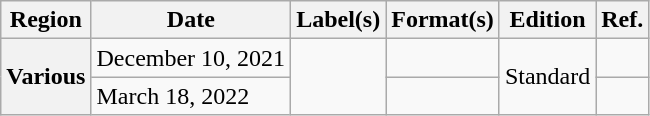<table class="wikitable plainrowheaders">
<tr>
<th scope="col">Region</th>
<th scope="col">Date</th>
<th scope="col">Label(s)</th>
<th scope="col">Format(s)</th>
<th scope="col">Edition</th>
<th scope="col">Ref.</th>
</tr>
<tr>
<th scope="row" rowspan="2">Various</th>
<td>December 10, 2021</td>
<td rowspan="2"></td>
<td></td>
<td rowspan="2">Standard</td>
<td></td>
</tr>
<tr>
<td>March 18, 2022</td>
<td></td>
<td></td>
</tr>
</table>
